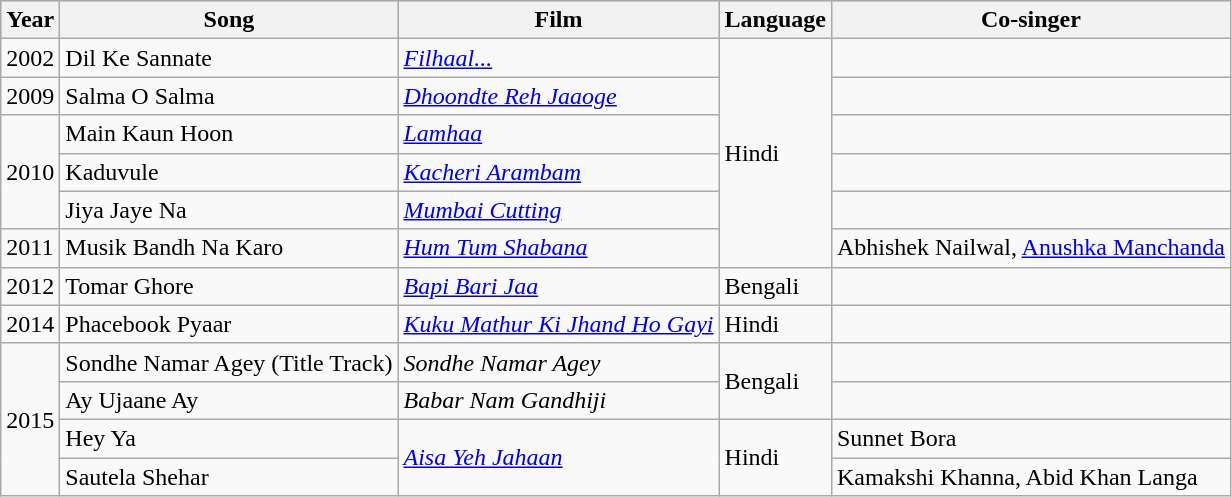<table class="wikitable">
<tr style="background:#b0c4de; text-align:center;">
<th>Year</th>
<th>Song</th>
<th>Film</th>
<th>Language</th>
<th>Co-singer</th>
</tr>
<tr>
<td rowspan="1">2002</td>
<td>Dil Ke Sannate</td>
<td><em><a href='#'>Filhaal...</a></em></td>
<td rowspan="6">Hindi</td>
<td></td>
</tr>
<tr>
<td rowspan="1">2009</td>
<td>Salma O Salma</td>
<td><em><a href='#'>Dhoondte Reh Jaaoge</a></em></td>
<td></td>
</tr>
<tr>
<td rowspan="3">2010</td>
<td>Main Kaun Hoon</td>
<td><em><a href='#'>Lamhaa</a></em></td>
<td></td>
</tr>
<tr>
<td>Kaduvule</td>
<td><em><a href='#'>Kacheri Arambam</a></em></td>
<td></td>
</tr>
<tr>
<td>Jiya Jaye Na</td>
<td><em><a href='#'>Mumbai Cutting</a></em></td>
<td></td>
</tr>
<tr>
<td>2011</td>
<td>Musik Bandh Na Karo</td>
<td><em><a href='#'>Hum Tum Shabana</a></em></td>
<td>Abhishek Nailwal, <a href='#'>Anushka Manchanda</a></td>
</tr>
<tr>
<td rowspan="1">2012</td>
<td>Tomar Ghore</td>
<td><em><a href='#'>Bapi Bari Jaa</a></em></td>
<td>Bengali</td>
<td></td>
</tr>
<tr>
<td rowspan="1">2014</td>
<td>Phacebook Pyaar</td>
<td><em><a href='#'>Kuku Mathur Ki Jhand Ho Gayi</a></em></td>
<td>Hindi</td>
<td></td>
</tr>
<tr>
<td rowspan="4">2015</td>
<td>Sondhe Namar Agey (Title Track)</td>
<td><em>Sondhe Namar Agey</em></td>
<td rowspan="2">Bengali</td>
<td></td>
</tr>
<tr>
<td>Ay Ujaane Ay</td>
<td><em>Babar Nam Gandhiji</em></td>
<td></td>
</tr>
<tr>
<td>Hey Ya</td>
<td rowspan="2"><em><a href='#'>Aisa Yeh Jahaan</a></em></td>
<td rowspan="2">Hindi</td>
<td>Sunnet Bora</td>
</tr>
<tr>
<td>Sautela Shehar</td>
<td>Kamakshi Khanna, Abid Khan Langa</td>
</tr>
</table>
